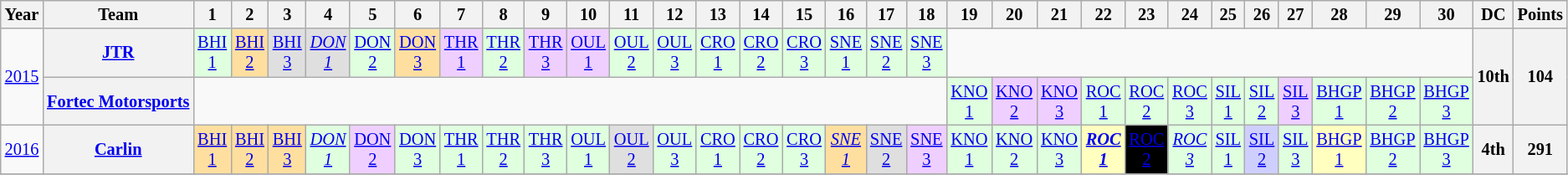<table class="wikitable" style="text-align:center; font-size:85%">
<tr>
<th>Year</th>
<th>Team</th>
<th>1</th>
<th>2</th>
<th>3</th>
<th>4</th>
<th>5</th>
<th>6</th>
<th>7</th>
<th>8</th>
<th>9</th>
<th>10</th>
<th>11</th>
<th>12</th>
<th>13</th>
<th>14</th>
<th>15</th>
<th>16</th>
<th>17</th>
<th>18</th>
<th>19</th>
<th>20</th>
<th>21</th>
<th>22</th>
<th>23</th>
<th>24</th>
<th>25</th>
<th>26</th>
<th>27</th>
<th>28</th>
<th>29</th>
<th>30</th>
<th>DC</th>
<th>Points</th>
</tr>
<tr>
<td rowspan=2><a href='#'>2015</a></td>
<th nowrap><a href='#'>JTR</a></th>
<td style="background:#DFFFDF;"><a href='#'>BHI<br>1</a><br></td>
<td style="background:#FFDF9F;"><a href='#'>BHI<br>2</a><br></td>
<td style="background:#DFDFDF;"><a href='#'>BHI<br>3</a><br></td>
<td style="background:#DFDFDF;"><em><a href='#'>DON<br>1</a></em><br></td>
<td style="background:#DFFFDF;"><a href='#'>DON<br>2</a><br></td>
<td style="background:#FFDF9F;"><a href='#'>DON<br>3</a><br></td>
<td style="background:#EFCFFF;"><a href='#'>THR<br>1</a><br></td>
<td style="background:#DFFFDF;"><a href='#'>THR<br>2</a><br></td>
<td style="background:#EFCFFF;"><a href='#'>THR<br>3</a><br></td>
<td style="background:#EFCFFF;"><a href='#'>OUL<br>1</a><br></td>
<td style="background:#DFFFDF;"><a href='#'>OUL<br>2</a><br></td>
<td style="background:#DFFFDF;"><a href='#'>OUL<br>3</a><br></td>
<td style="background:#DFFFDF;"><a href='#'>CRO<br>1</a><br></td>
<td style="background:#DFFFDF;"><a href='#'>CRO<br>2</a><br></td>
<td style="background:#DFFFDF;"><a href='#'>CRO<br>3</a><br></td>
<td style="background:#DFFFDF;"><a href='#'>SNE<br>1</a><br></td>
<td style="background:#DFFFDF;"><a href='#'>SNE<br>2</a><br></td>
<td style="background:#DFFFDF;"><a href='#'>SNE<br>3</a><br></td>
<td colspan=12></td>
<th rowspan=2>10th</th>
<th rowspan=2>104</th>
</tr>
<tr>
<th nowrap><a href='#'>Fortec Motorsports</a></th>
<td colspan=18></td>
<td style="background:#DFFFDF;"><a href='#'>KNO<br>1</a><br></td>
<td style="background:#EFCFFF;"><a href='#'>KNO<br>2</a><br></td>
<td style="background:#EFCFFF;"><a href='#'>KNO<br>3</a><br></td>
<td style="background:#DFFFDF;"><a href='#'>ROC<br>1</a><br></td>
<td style="background:#DFFFDF;"><a href='#'>ROC<br>2</a><br></td>
<td style="background:#DFFFDF;"><a href='#'>ROC<br>3</a><br></td>
<td style="background:#DFFFDF;"><a href='#'>SIL<br>1</a><br></td>
<td style="background:#DFFFDF;"><a href='#'>SIL<br>2</a><br></td>
<td style="background:#EFCFFF;"><a href='#'>SIL<br>3</a><br></td>
<td style="background:#DFFFDF;"><a href='#'>BHGP<br>1</a><br></td>
<td style="background:#DFFFDF;"><a href='#'>BHGP<br>2</a><br></td>
<td style="background:#DFFFDF;"><a href='#'>BHGP<br>3</a><br></td>
</tr>
<tr>
<td><a href='#'>2016</a></td>
<th><a href='#'>Carlin</a></th>
<td style="background:#ffdf9f"><a href='#'>BHI<br>1</a><br></td>
<td style="background:#ffdf9f"><a href='#'>BHI<br>2</a><br></td>
<td style="background:#ffdf9f"><a href='#'>BHI<br>3</a><br></td>
<td style="background:#dfffdf"><em><a href='#'>DON<br>1</a></em><br></td>
<td style="background:#efcfff"><a href='#'>DON<br>2</a><br></td>
<td style="background:#dfffdf"><a href='#'>DON<br>3</a><br></td>
<td style="background:#dfffdf"><a href='#'>THR<br>1</a><br></td>
<td style="background:#dfffdf"><a href='#'>THR<br>2</a><br></td>
<td style="background:#dfffdf"><a href='#'>THR<br>3</a><br></td>
<td style="background:#dfffdf"><a href='#'>OUL<br>1</a><br></td>
<td style="background:#dfdfdf"><a href='#'>OUL<br>2</a><br></td>
<td style="background:#dfffdf"><a href='#'>OUL<br>3</a><br></td>
<td style="background:#dfffdf"><a href='#'>CRO<br>1</a><br></td>
<td style="background:#dfffdf"><a href='#'>CRO<br>2</a><br></td>
<td style="background:#dfffdf"><a href='#'>CRO<br>3</a><br></td>
<td style="background:#ffdf9f"><em><a href='#'>SNE<br>1</a></em><br></td>
<td style="background:#dfdfdf"><a href='#'>SNE<br>2</a><br></td>
<td style="background:#efcfff"><a href='#'>SNE<br>3</a><br></td>
<td style="background:#dfffdf"><a href='#'>KNO<br>1</a><br></td>
<td style="background:#dfffdf"><a href='#'>KNO<br>2</a><br></td>
<td style="background:#dfffdf"><a href='#'>KNO<br>3</a><br></td>
<td style="background:#ffffbf"><strong><em><a href='#'>ROC<br>1</a></em></strong><br></td>
<td style="background:#000000; color:#ffffff"><a href='#'>ROC<br>2</a><br></td>
<td style="background:#dfffdf"><em><a href='#'>ROC<br>3</a></em><br></td>
<td style="background:#dfffdf"><a href='#'>SIL<br>1</a><br></td>
<td style="background:#cfcfff"><a href='#'>SIL<br>2</a><br></td>
<td style="background:#dfffdf"><a href='#'>SIL<br>3</a><br></td>
<td style="background:#ffffbf"><a href='#'>BHGP<br>1</a><br></td>
<td style="background:#dfffdf"><a href='#'>BHGP<br>2</a><br></td>
<td style="background:#dfffdf"><a href='#'>BHGP<br>3</a><br></td>
<th>4th</th>
<th>291</th>
</tr>
<tr>
</tr>
</table>
